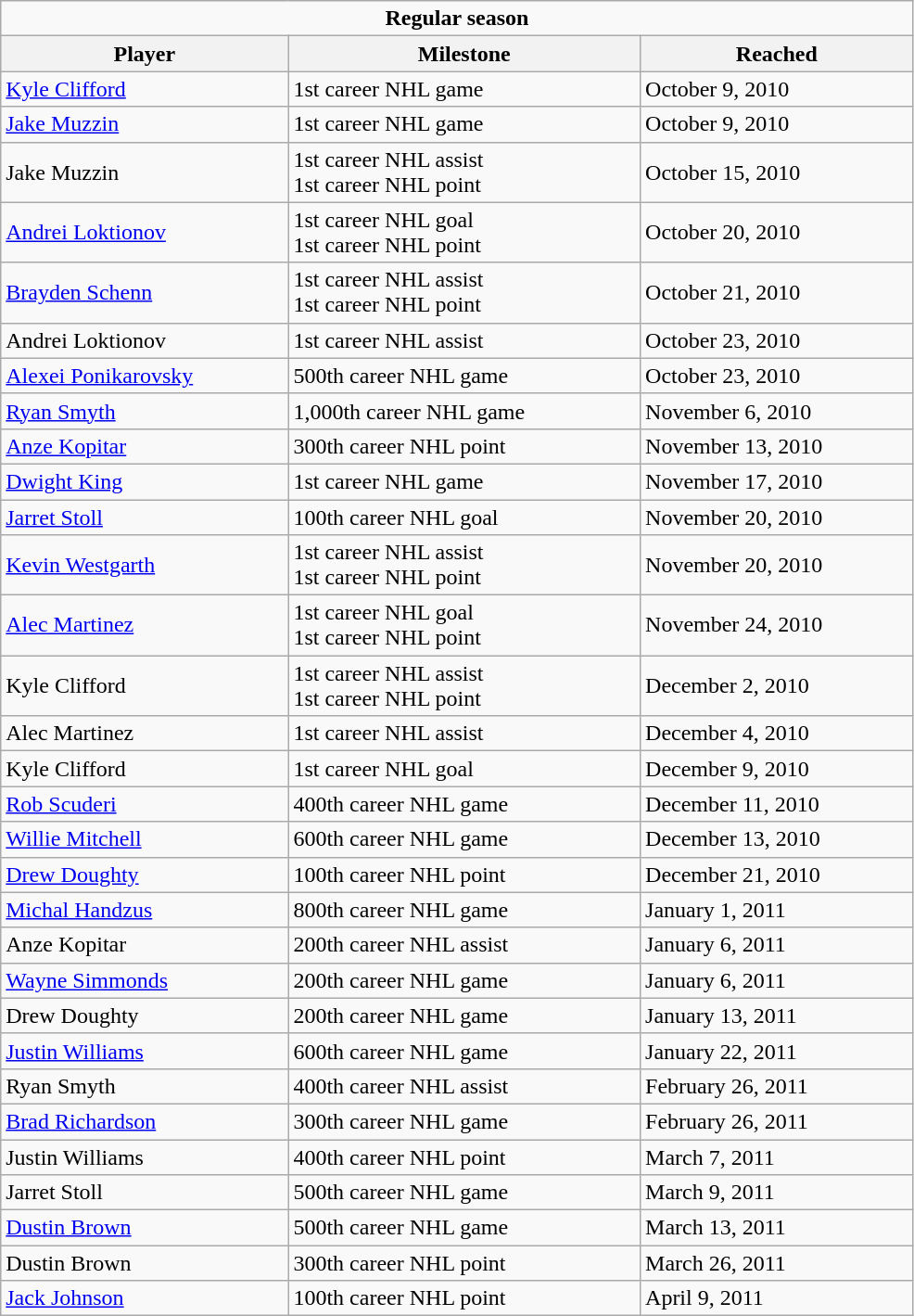<table class="wikitable" style="width:52%;">
<tr>
<td colspan="10" style="text-align:center;"><strong>Regular season</strong></td>
</tr>
<tr>
<th>Player</th>
<th>Milestone</th>
<th>Reached</th>
</tr>
<tr>
<td><a href='#'>Kyle Clifford</a></td>
<td>1st career NHL game</td>
<td>October 9, 2010</td>
</tr>
<tr>
<td><a href='#'>Jake Muzzin</a></td>
<td>1st career NHL game</td>
<td>October 9, 2010</td>
</tr>
<tr>
<td>Jake Muzzin</td>
<td>1st career NHL assist<br>1st career NHL point</td>
<td>October 15, 2010</td>
</tr>
<tr>
<td><a href='#'>Andrei Loktionov</a></td>
<td>1st career NHL goal<br>1st career NHL point</td>
<td>October 20, 2010</td>
</tr>
<tr>
<td><a href='#'>Brayden Schenn</a></td>
<td>1st career NHL assist<br>1st career NHL point</td>
<td>October 21, 2010</td>
</tr>
<tr>
<td>Andrei Loktionov</td>
<td>1st career NHL assist</td>
<td>October 23, 2010</td>
</tr>
<tr>
<td><a href='#'>Alexei Ponikarovsky</a></td>
<td>500th career NHL game</td>
<td>October 23, 2010</td>
</tr>
<tr>
<td><a href='#'>Ryan Smyth</a></td>
<td>1,000th career NHL game</td>
<td>November 6, 2010</td>
</tr>
<tr>
<td><a href='#'>Anze Kopitar</a></td>
<td>300th career NHL point</td>
<td>November 13, 2010</td>
</tr>
<tr>
<td><a href='#'>Dwight King</a></td>
<td>1st career NHL game</td>
<td>November 17, 2010</td>
</tr>
<tr>
<td><a href='#'>Jarret Stoll</a></td>
<td>100th career NHL goal</td>
<td>November 20, 2010</td>
</tr>
<tr>
<td><a href='#'>Kevin Westgarth</a></td>
<td>1st career NHL assist<br>1st career NHL point</td>
<td>November 20, 2010</td>
</tr>
<tr>
<td><a href='#'>Alec Martinez</a></td>
<td>1st career NHL goal<br>1st career NHL point</td>
<td>November 24, 2010</td>
</tr>
<tr>
<td>Kyle Clifford</td>
<td>1st career NHL assist<br>1st career NHL point</td>
<td>December 2, 2010</td>
</tr>
<tr>
<td>Alec Martinez</td>
<td>1st career NHL assist</td>
<td>December 4, 2010</td>
</tr>
<tr>
<td>Kyle Clifford</td>
<td>1st career NHL goal</td>
<td>December 9, 2010</td>
</tr>
<tr>
<td><a href='#'>Rob Scuderi</a></td>
<td>400th career NHL game</td>
<td>December 11, 2010</td>
</tr>
<tr>
<td><a href='#'>Willie Mitchell</a></td>
<td>600th career NHL game</td>
<td>December 13, 2010</td>
</tr>
<tr>
<td><a href='#'>Drew Doughty</a></td>
<td>100th career NHL point</td>
<td>December 21, 2010</td>
</tr>
<tr>
<td><a href='#'>Michal Handzus</a></td>
<td>800th career NHL game</td>
<td>January 1, 2011</td>
</tr>
<tr>
<td>Anze Kopitar</td>
<td>200th career NHL assist</td>
<td>January 6, 2011</td>
</tr>
<tr>
<td><a href='#'>Wayne Simmonds</a></td>
<td>200th career NHL game</td>
<td>January 6, 2011</td>
</tr>
<tr>
<td>Drew Doughty</td>
<td>200th career NHL game</td>
<td>January 13, 2011</td>
</tr>
<tr>
<td><a href='#'>Justin Williams</a></td>
<td>600th career NHL game</td>
<td>January 22, 2011</td>
</tr>
<tr>
<td>Ryan Smyth</td>
<td>400th career NHL assist</td>
<td>February 26, 2011</td>
</tr>
<tr>
<td><a href='#'>Brad Richardson</a></td>
<td>300th career NHL game</td>
<td>February 26, 2011</td>
</tr>
<tr>
<td>Justin Williams</td>
<td>400th career NHL point</td>
<td>March 7, 2011</td>
</tr>
<tr>
<td>Jarret Stoll</td>
<td>500th career NHL game</td>
<td>March 9, 2011</td>
</tr>
<tr>
<td><a href='#'>Dustin Brown</a></td>
<td>500th career NHL game</td>
<td>March 13, 2011</td>
</tr>
<tr>
<td>Dustin Brown</td>
<td>300th career NHL point</td>
<td>March 26, 2011</td>
</tr>
<tr>
<td><a href='#'>Jack Johnson</a></td>
<td>100th career NHL point</td>
<td>April 9, 2011</td>
</tr>
</table>
